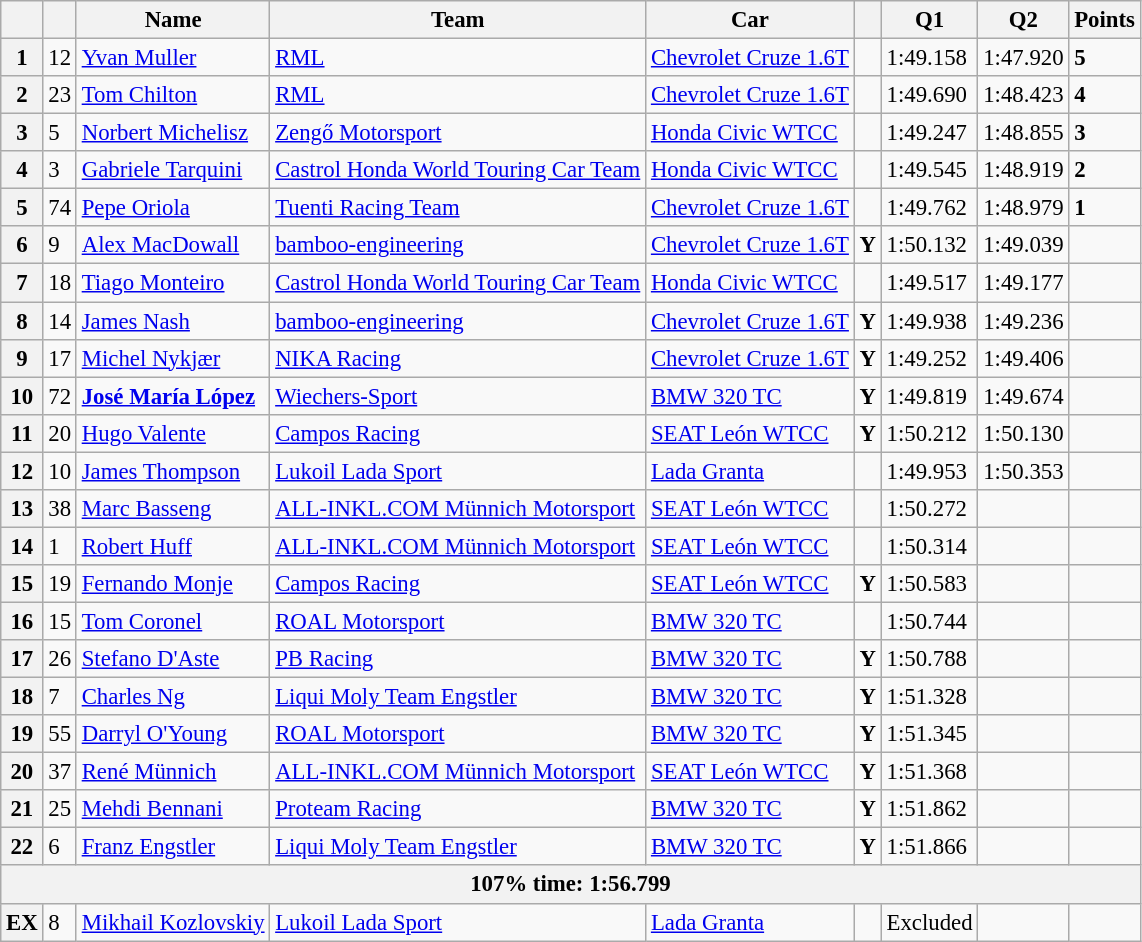<table class="wikitable sortable" style="font-size: 95%;">
<tr>
<th></th>
<th></th>
<th>Name</th>
<th>Team</th>
<th>Car</th>
<th></th>
<th>Q1</th>
<th>Q2</th>
<th>Points</th>
</tr>
<tr>
<th>1</th>
<td>12</td>
<td> <a href='#'>Yvan Muller</a></td>
<td><a href='#'>RML</a></td>
<td><a href='#'>Chevrolet Cruze 1.6T</a></td>
<td></td>
<td>1:49.158</td>
<td>1:47.920</td>
<td><strong>5</strong></td>
</tr>
<tr>
<th>2</th>
<td>23</td>
<td> <a href='#'>Tom Chilton</a></td>
<td><a href='#'>RML</a></td>
<td><a href='#'>Chevrolet Cruze 1.6T</a></td>
<td></td>
<td>1:49.690</td>
<td>1:48.423</td>
<td><strong>4</strong></td>
</tr>
<tr>
<th>3</th>
<td>5</td>
<td> <a href='#'>Norbert Michelisz</a></td>
<td><a href='#'>Zengő Motorsport</a></td>
<td><a href='#'>Honda Civic WTCC</a></td>
<td></td>
<td>1:49.247</td>
<td>1:48.855</td>
<td><strong>3</strong></td>
</tr>
<tr>
<th>4</th>
<td>3</td>
<td> <a href='#'>Gabriele Tarquini</a></td>
<td><a href='#'>Castrol Honda World Touring Car Team</a></td>
<td><a href='#'>Honda Civic WTCC</a></td>
<td></td>
<td>1:49.545</td>
<td>1:48.919</td>
<td><strong>2</strong></td>
</tr>
<tr>
<th>5</th>
<td>74</td>
<td> <a href='#'>Pepe Oriola</a></td>
<td><a href='#'>Tuenti Racing Team</a></td>
<td><a href='#'>Chevrolet Cruze 1.6T</a></td>
<td></td>
<td>1:49.762</td>
<td>1:48.979</td>
<td><strong>1</strong></td>
</tr>
<tr>
<th>6</th>
<td>9</td>
<td> <a href='#'>Alex MacDowall</a></td>
<td><a href='#'>bamboo-engineering</a></td>
<td><a href='#'>Chevrolet Cruze 1.6T</a></td>
<td align=center><strong><span>Y</span></strong></td>
<td>1:50.132</td>
<td>1:49.039</td>
<td></td>
</tr>
<tr>
<th>7</th>
<td>18</td>
<td> <a href='#'>Tiago Monteiro</a></td>
<td><a href='#'>Castrol Honda World Touring Car Team</a></td>
<td><a href='#'>Honda Civic WTCC</a></td>
<td></td>
<td>1:49.517</td>
<td>1:49.177</td>
<td></td>
</tr>
<tr>
<th>8</th>
<td>14</td>
<td> <a href='#'>James Nash</a></td>
<td><a href='#'>bamboo-engineering</a></td>
<td><a href='#'>Chevrolet Cruze 1.6T</a></td>
<td align=center><strong><span>Y</span></strong></td>
<td>1:49.938</td>
<td>1:49.236</td>
<td></td>
</tr>
<tr>
<th>9</th>
<td>17</td>
<td> <a href='#'>Michel Nykjær</a></td>
<td><a href='#'>NIKA Racing</a></td>
<td><a href='#'>Chevrolet Cruze 1.6T</a></td>
<td align=center><strong><span>Y</span></strong></td>
<td>1:49.252</td>
<td>1:49.406</td>
<td></td>
</tr>
<tr>
<th>10</th>
<td>72</td>
<td> <strong><a href='#'>José María López</a></strong></td>
<td><a href='#'>Wiechers-Sport</a></td>
<td><a href='#'>BMW 320 TC</a></td>
<td align=center><strong><span>Y</span></strong></td>
<td>1:49.819</td>
<td>1:49.674</td>
<td></td>
</tr>
<tr>
<th>11</th>
<td>20</td>
<td> <a href='#'>Hugo Valente</a></td>
<td><a href='#'>Campos Racing</a></td>
<td><a href='#'>SEAT León WTCC</a></td>
<td align=center><strong><span>Y</span></strong></td>
<td>1:50.212</td>
<td>1:50.130</td>
<td></td>
</tr>
<tr>
<th>12</th>
<td>10</td>
<td> <a href='#'>James Thompson</a></td>
<td><a href='#'>Lukoil Lada Sport</a></td>
<td><a href='#'>Lada Granta</a></td>
<td></td>
<td>1:49.953</td>
<td>1:50.353</td>
<td></td>
</tr>
<tr>
<th>13</th>
<td>38</td>
<td> <a href='#'>Marc Basseng</a></td>
<td><a href='#'>ALL-INKL.COM Münnich Motorsport</a></td>
<td><a href='#'>SEAT León WTCC</a></td>
<td></td>
<td>1:50.272</td>
<td></td>
<td></td>
</tr>
<tr>
<th>14</th>
<td>1</td>
<td> <a href='#'>Robert Huff</a></td>
<td><a href='#'>ALL-INKL.COM Münnich Motorsport</a></td>
<td><a href='#'>SEAT León WTCC</a></td>
<td></td>
<td>1:50.314</td>
<td></td>
<td></td>
</tr>
<tr>
<th>15</th>
<td>19</td>
<td> <a href='#'>Fernando Monje</a></td>
<td><a href='#'>Campos Racing</a></td>
<td><a href='#'>SEAT León WTCC</a></td>
<td align=center><strong><span>Y</span></strong></td>
<td>1:50.583</td>
<td></td>
<td></td>
</tr>
<tr>
<th>16</th>
<td>15</td>
<td> <a href='#'>Tom Coronel</a></td>
<td><a href='#'>ROAL Motorsport</a></td>
<td><a href='#'>BMW 320 TC</a></td>
<td></td>
<td>1:50.744</td>
<td></td>
<td></td>
</tr>
<tr>
<th>17</th>
<td>26</td>
<td> <a href='#'>Stefano D'Aste</a></td>
<td><a href='#'>PB Racing</a></td>
<td><a href='#'>BMW 320 TC</a></td>
<td align=center><strong><span>Y</span></strong></td>
<td>1:50.788</td>
<td></td>
<td></td>
</tr>
<tr>
<th>18</th>
<td>7</td>
<td> <a href='#'>Charles Ng</a></td>
<td><a href='#'>Liqui Moly Team Engstler</a></td>
<td><a href='#'>BMW 320 TC</a></td>
<td align=center><strong><span>Y</span></strong></td>
<td>1:51.328</td>
<td></td>
<td></td>
</tr>
<tr>
<th>19</th>
<td>55</td>
<td> <a href='#'>Darryl O'Young</a></td>
<td><a href='#'>ROAL Motorsport</a></td>
<td><a href='#'>BMW 320 TC</a></td>
<td align=center><strong><span>Y</span></strong></td>
<td>1:51.345</td>
<td></td>
<td></td>
</tr>
<tr>
<th>20</th>
<td>37</td>
<td> <a href='#'>René Münnich</a></td>
<td><a href='#'>ALL-INKL.COM Münnich Motorsport</a></td>
<td><a href='#'>SEAT León WTCC</a></td>
<td align=center><strong><span>Y</span></strong></td>
<td>1:51.368</td>
<td></td>
<td></td>
</tr>
<tr>
<th>21</th>
<td>25</td>
<td> <a href='#'>Mehdi Bennani</a></td>
<td><a href='#'>Proteam Racing</a></td>
<td><a href='#'>BMW 320 TC</a></td>
<td align=center><strong><span>Y</span></strong></td>
<td>1:51.862</td>
<td></td>
<td></td>
</tr>
<tr>
<th>22</th>
<td>6</td>
<td> <a href='#'>Franz Engstler</a></td>
<td><a href='#'>Liqui Moly Team Engstler</a></td>
<td><a href='#'>BMW 320 TC</a></td>
<td align=center><strong><span>Y</span></strong></td>
<td>1:51.866</td>
<td></td>
<td></td>
</tr>
<tr>
<th colspan=9>107% time: 1:56.799</th>
</tr>
<tr>
<th>EX</th>
<td>8</td>
<td> <a href='#'>Mikhail Kozlovskiy</a></td>
<td><a href='#'>Lukoil Lada Sport</a></td>
<td><a href='#'>Lada Granta</a></td>
<td></td>
<td>Excluded</td>
<td></td>
<td></td>
</tr>
</table>
